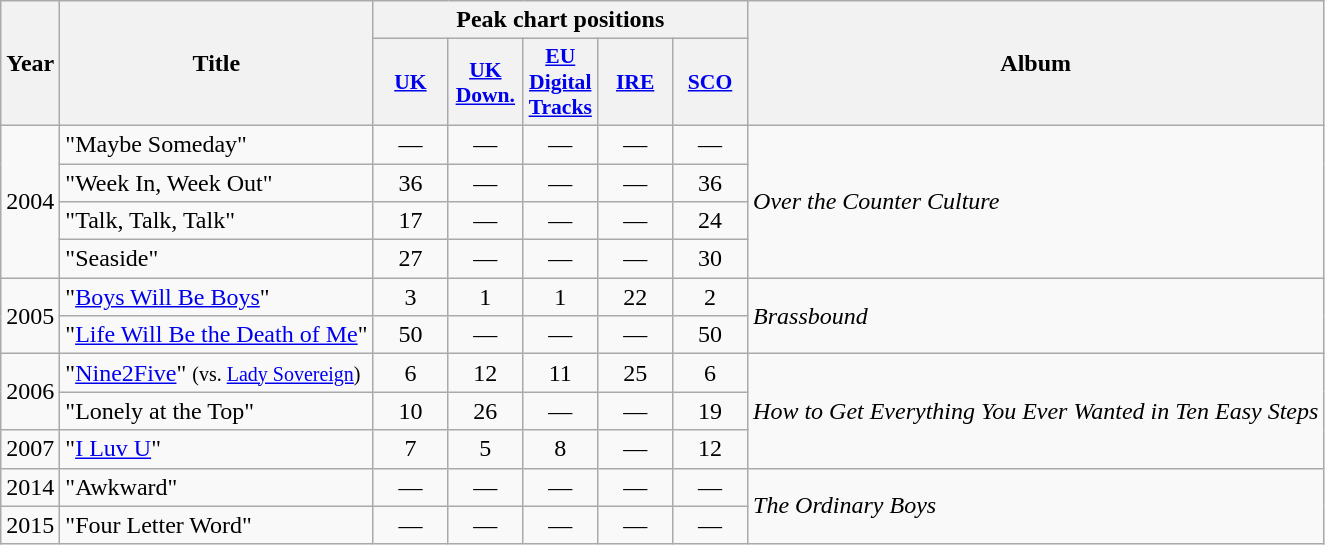<table class="wikitable plainrowheaders">
<tr>
<th rowspan="2">Year</th>
<th rowspan="2">Title</th>
<th colspan="5">Peak chart positions</th>
<th rowspan="2">Album</th>
</tr>
<tr>
<th scope="col" style="width:3em;font-size:90%;"><a href='#'>UK</a><br></th>
<th scope="col" style="width:3em;font-size:90%;"><a href='#'>UK<br>Down.</a><br></th>
<th scope="col" style="width:3em;font-size:90%;"><a href='#'>EU <br>Digital<br>Tracks</a><br></th>
<th scope="col" style="width:3em;font-size:90%;"><a href='#'>IRE</a><br></th>
<th scope="col" style="width:3em;font-size:90%;"><a href='#'>SCO</a><br></th>
</tr>
<tr>
<td style="text-align:center;" rowspan="4">2004</td>
<td align="left">"Maybe Someday"</td>
<td style="text-align:center;">—</td>
<td style="text-align:center;">—</td>
<td style="text-align:center;">—</td>
<td style="text-align:center;">—</td>
<td style="text-align:center;">—</td>
<td style="text-align:left;"  rowspan="4"><em>Over the Counter Culture</em></td>
</tr>
<tr>
<td align="left">"Week In, Week Out"</td>
<td style="text-align:center;">36</td>
<td style="text-align:center;">—</td>
<td style="text-align:center;">—</td>
<td style="text-align:center;">—</td>
<td style="text-align:center;">36</td>
</tr>
<tr>
<td align="left">"Talk, Talk, Talk"</td>
<td style="text-align:center;">17</td>
<td style="text-align:center;">—</td>
<td style="text-align:center;">—</td>
<td style="text-align:center;">—</td>
<td style="text-align:center;">24</td>
</tr>
<tr>
<td align="left">"Seaside"</td>
<td style="text-align:center;">27</td>
<td style="text-align:center;">—</td>
<td style="text-align:center;">—</td>
<td style="text-align:center;">—</td>
<td style="text-align:center;">30</td>
</tr>
<tr>
<td style="text-align:center;" rowspan="2">2005</td>
<td align="left">"<a href='#'>Boys Will Be Boys</a>"</td>
<td style="text-align:center;">3</td>
<td style="text-align:center;">1</td>
<td style="text-align:center;">1</td>
<td style="text-align:center;">22</td>
<td style="text-align:center;">2</td>
<td style="text-align:left;"  rowspan="2"><em>Brassbound</em></td>
</tr>
<tr>
<td align="left">"<a href='#'>Life Will Be the Death of Me</a>"</td>
<td style="text-align:center;">50</td>
<td style="text-align:center;">—</td>
<td style="text-align:center;">—</td>
<td style="text-align:center;">—</td>
<td style="text-align:center;">50</td>
</tr>
<tr>
<td style="text-align:center;" rowspan="2">2006</td>
<td align="left">"<a href='#'>Nine2Five</a>" <small>(vs. <a href='#'>Lady Sovereign</a>)</small></td>
<td style="text-align:center;">6</td>
<td style="text-align:center;">12</td>
<td style="text-align:center;">11</td>
<td style="text-align:center;">25</td>
<td style="text-align:center;">6</td>
<td style="text-align:left;"  rowspan="3"><em>How to Get Everything You Ever Wanted in Ten Easy Steps</em></td>
</tr>
<tr>
<td align="left">"Lonely at the Top"</td>
<td style="text-align:center;">10</td>
<td style="text-align:center;">26</td>
<td style="text-align:center;">—</td>
<td style="text-align:center;">—</td>
<td style="text-align:center;">19</td>
</tr>
<tr>
<td style="text-align:center;">2007</td>
<td align="left">"<a href='#'>I Luv U</a>"</td>
<td style="text-align:center;">7</td>
<td style="text-align:center;">5</td>
<td style="text-align:center;">8</td>
<td style="text-align:center;">—</td>
<td style="text-align:center;">12</td>
</tr>
<tr>
<td style="text-align:center;">2014</td>
<td align="left">"Awkward"</td>
<td style="text-align:center;">—</td>
<td style="text-align:center;">—</td>
<td style="text-align:center;">—</td>
<td style="text-align:center;">—</td>
<td style="text-align:center;">—</td>
<td style="text-align:left;"  rowspan="2"><em>The Ordinary Boys</em></td>
</tr>
<tr>
<td style="text-align:center;">2015</td>
<td align="left">"Four Letter Word"</td>
<td style="text-align:center;">—</td>
<td style="text-align:center;">—</td>
<td style="text-align:center;">—</td>
<td style="text-align:center;">—</td>
<td style="text-align:center;">—</td>
</tr>
</table>
